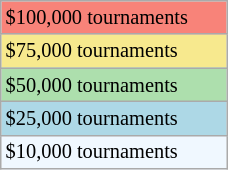<table class="wikitable" style="font-size:85%;" width=12%>
<tr bgcolor="#F88379">
<td>$100,000 tournaments</td>
</tr>
<tr bgcolor="#F7E98E">
<td>$75,000 tournaments</td>
</tr>
<tr bgcolor="#ADDFAD">
<td>$50,000 tournaments</td>
</tr>
<tr bgcolor="lightblue">
<td>$25,000 tournaments</td>
</tr>
<tr bgcolor="#f0f8ff">
<td>$10,000 tournaments</td>
</tr>
</table>
